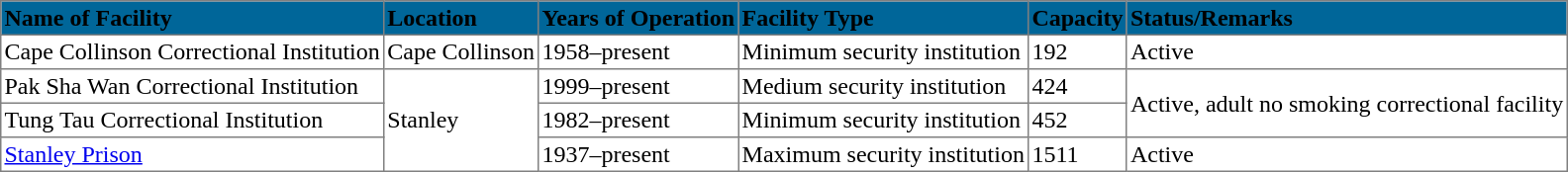<table border="1" cellspacing="1" cellpadding="2" style="border-collapse: collapse;">
<tr ---- bgcolor="#006699">
<td><strong><span>Name of Facility</span></strong></td>
<td><strong><span>Location</span></strong></td>
<td><strong><span>Years of Operation</span></strong></td>
<td><strong><span>Facility Type</span></strong></td>
<td><strong><span>Capacity</span></strong></td>
<td><strong><span>Status/Remarks</span></strong></td>
</tr>
<tr>
<td>Cape Collinson Correctional Institution</td>
<td>Cape Collinson</td>
<td>1958–present</td>
<td>Minimum security institution</td>
<td>192</td>
<td>Active</td>
</tr>
<tr>
<td>Pak Sha Wan Correctional Institution</td>
<td rowspan="3">Stanley</td>
<td>1999–present</td>
<td>Medium security institution</td>
<td>424</td>
<td rowspan="2">Active, adult no smoking correctional facility</td>
</tr>
<tr>
<td>Tung Tau Correctional Institution</td>
<td>1982–present</td>
<td>Minimum security institution</td>
<td>452</td>
</tr>
<tr>
<td><a href='#'>Stanley Prison</a></td>
<td>1937–present</td>
<td>Maximum security institution</td>
<td>1511</td>
<td>Active</td>
</tr>
</table>
